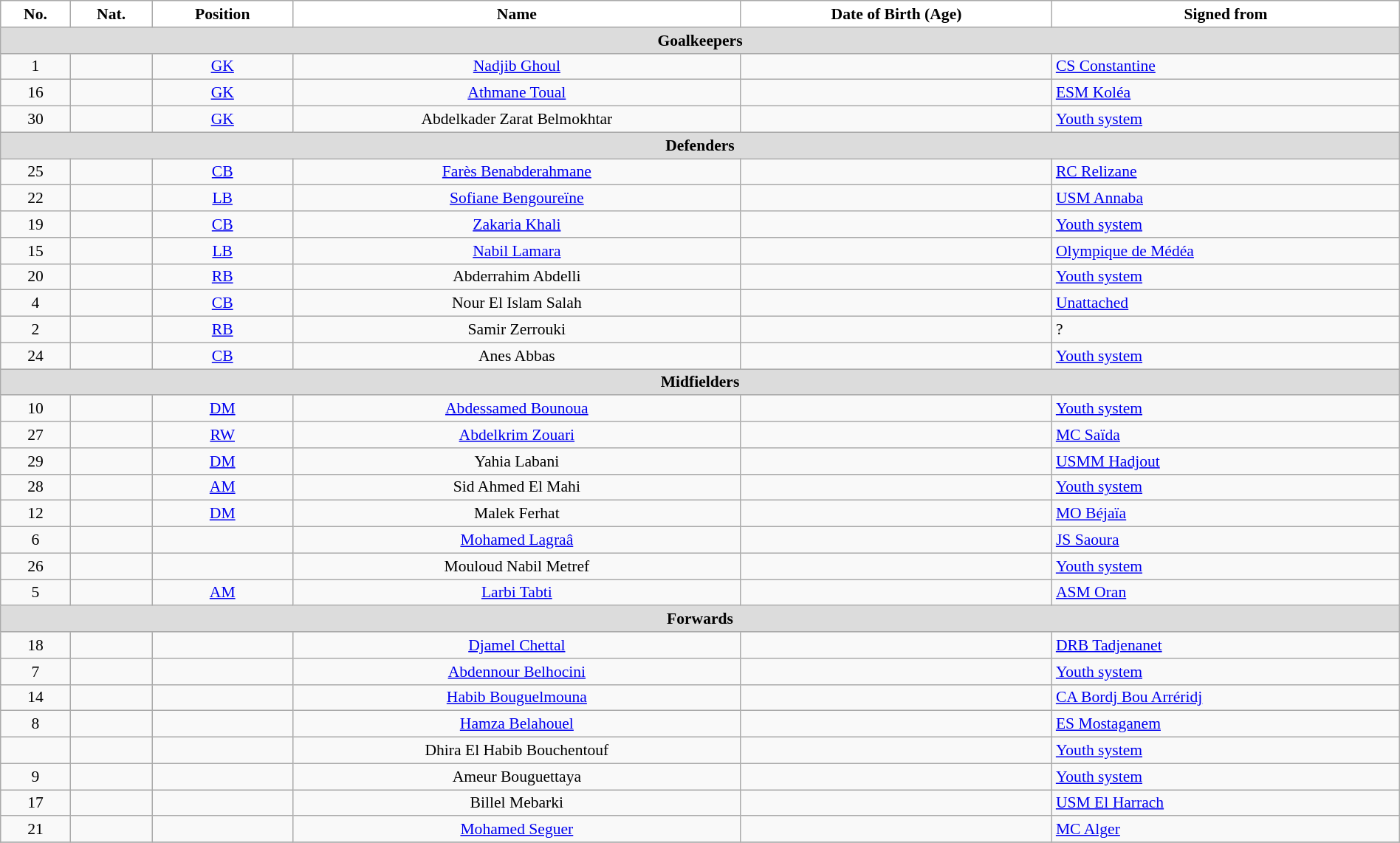<table class="wikitable" style="text-align:center; font-size:90%; width:100%">
<tr>
<th style="background:white; color:black; text-align:center;">No.</th>
<th style="background:white; color:black; text-align:center;">Nat.</th>
<th style="background:white; color:black; text-align:center;">Position</th>
<th style="background:white; color:black; text-align:center;">Name</th>
<th style="background:white; color:black; text-align:center;">Date of Birth (Age)</th>
<th style="background:white; color:black; text-align:center;">Signed from</th>
</tr>
<tr>
<th colspan=10 style="background:#DCDCDC; text-align:center;">Goalkeepers</th>
</tr>
<tr>
<td>1</td>
<td></td>
<td><a href='#'>GK</a></td>
<td><a href='#'>Nadjib Ghoul</a></td>
<td></td>
<td style="text-align:left"> <a href='#'>CS Constantine</a></td>
</tr>
<tr>
<td>16</td>
<td></td>
<td><a href='#'>GK</a></td>
<td><a href='#'>Athmane Toual</a></td>
<td></td>
<td style="text-align:left"> <a href='#'>ESM Koléa</a></td>
</tr>
<tr>
<td>30</td>
<td></td>
<td><a href='#'>GK</a></td>
<td>Abdelkader Zarat Belmokhtar</td>
<td></td>
<td style="text-align:left"> <a href='#'>Youth system</a></td>
</tr>
<tr>
<th colspan=10 style="background:#DCDCDC; text-align:center;">Defenders</th>
</tr>
<tr>
<td>25</td>
<td></td>
<td><a href='#'>CB</a></td>
<td><a href='#'>Farès Benabderahmane</a></td>
<td></td>
<td style="text-align:left"> <a href='#'>RC Relizane</a></td>
</tr>
<tr>
<td>22</td>
<td></td>
<td><a href='#'>LB</a></td>
<td><a href='#'>Sofiane Bengoureïne</a></td>
<td></td>
<td style="text-align:left"> <a href='#'>USM Annaba</a></td>
</tr>
<tr>
<td>19</td>
<td></td>
<td><a href='#'>CB</a></td>
<td><a href='#'>Zakaria Khali</a></td>
<td></td>
<td style="text-align:left"> <a href='#'>Youth system</a></td>
</tr>
<tr>
<td>15</td>
<td></td>
<td><a href='#'>LB</a></td>
<td><a href='#'>Nabil Lamara</a></td>
<td></td>
<td style="text-align:left"> <a href='#'>Olympique de Médéa</a></td>
</tr>
<tr>
<td>20</td>
<td></td>
<td><a href='#'>RB</a></td>
<td>Abderrahim Abdelli</td>
<td></td>
<td style="text-align:left"> <a href='#'>Youth system</a></td>
</tr>
<tr>
<td>4</td>
<td></td>
<td><a href='#'>CB</a></td>
<td>Nour El Islam Salah</td>
<td></td>
<td style="text-align:left"><a href='#'>Unattached</a></td>
</tr>
<tr>
<td>2</td>
<td></td>
<td><a href='#'>RB</a></td>
<td>Samir Zerrouki</td>
<td></td>
<td style="text-align:left"> ?</td>
</tr>
<tr>
<td>24</td>
<td></td>
<td><a href='#'>CB</a></td>
<td>Anes Abbas</td>
<td></td>
<td style="text-align:left"> <a href='#'>Youth system</a></td>
</tr>
<tr>
<th colspan=10 style="background:#DCDCDC; text-align:center;">Midfielders</th>
</tr>
<tr>
<td>10</td>
<td></td>
<td><a href='#'>DM</a></td>
<td><a href='#'>Abdessamed Bounoua</a></td>
<td></td>
<td style="text-align:left"> <a href='#'>Youth system</a></td>
</tr>
<tr>
<td>27</td>
<td></td>
<td><a href='#'>RW</a></td>
<td><a href='#'>Abdelkrim Zouari</a></td>
<td></td>
<td style="text-align:left"> <a href='#'>MC Saïda</a></td>
</tr>
<tr>
<td>29</td>
<td></td>
<td><a href='#'>DM</a></td>
<td>Yahia Labani</td>
<td></td>
<td style="text-align:left"> <a href='#'>USMM Hadjout</a></td>
</tr>
<tr>
<td>28</td>
<td></td>
<td><a href='#'>AM</a></td>
<td>Sid Ahmed El Mahi</td>
<td></td>
<td style="text-align:left"> <a href='#'>Youth system</a></td>
</tr>
<tr>
<td>12</td>
<td></td>
<td><a href='#'>DM</a></td>
<td>Malek Ferhat</td>
<td></td>
<td style="text-align:left"> <a href='#'>MO Béjaïa</a></td>
</tr>
<tr>
<td>6</td>
<td></td>
<td></td>
<td><a href='#'>Mohamed Lagraâ</a></td>
<td></td>
<td style="text-align:left"> <a href='#'>JS Saoura</a></td>
</tr>
<tr>
<td>26</td>
<td></td>
<td></td>
<td>Mouloud Nabil Metref</td>
<td></td>
<td style="text-align:left"> <a href='#'>Youth system</a></td>
</tr>
<tr>
<td>5</td>
<td></td>
<td><a href='#'>AM</a></td>
<td><a href='#'>Larbi Tabti</a></td>
<td></td>
<td style="text-align:left"> <a href='#'>ASM Oran</a></td>
</tr>
<tr>
<th colspan=10 style="background:#DCDCDC; text-align:center;">Forwards</th>
</tr>
<tr>
<td>18</td>
<td></td>
<td></td>
<td><a href='#'>Djamel Chettal</a></td>
<td></td>
<td style="text-align:left"> <a href='#'>DRB Tadjenanet</a></td>
</tr>
<tr>
<td>7</td>
<td></td>
<td></td>
<td><a href='#'>Abdennour Belhocini</a></td>
<td></td>
<td style="text-align:left"> <a href='#'>Youth system</a></td>
</tr>
<tr>
<td>14</td>
<td></td>
<td></td>
<td><a href='#'>Habib Bouguelmouna</a></td>
<td></td>
<td style="text-align:left"> <a href='#'>CA Bordj Bou Arréridj</a></td>
</tr>
<tr>
<td>8</td>
<td></td>
<td></td>
<td><a href='#'>Hamza Belahouel</a></td>
<td></td>
<td style="text-align:left"> <a href='#'>ES Mostaganem</a></td>
</tr>
<tr>
<td></td>
<td></td>
<td></td>
<td>Dhira El Habib Bouchentouf</td>
<td></td>
<td style="text-align:left"> <a href='#'>Youth system</a></td>
</tr>
<tr>
<td>9</td>
<td></td>
<td></td>
<td>Ameur Bouguettaya</td>
<td></td>
<td style="text-align:left"> <a href='#'>Youth system</a></td>
</tr>
<tr>
<td>17</td>
<td></td>
<td></td>
<td>Billel Mebarki</td>
<td></td>
<td style="text-align:left"> <a href='#'>USM El Harrach</a></td>
</tr>
<tr>
<td>21</td>
<td></td>
<td></td>
<td><a href='#'>Mohamed Seguer</a></td>
<td></td>
<td style="text-align:left"> <a href='#'>MC Alger</a></td>
</tr>
<tr>
</tr>
</table>
